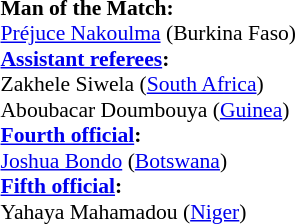<table width=50% style="font-size:90%">
<tr>
<td><br><strong>Man of the Match:</strong>
<br><a href='#'>Préjuce Nakoulma</a> (Burkina Faso)<br><strong><a href='#'>Assistant referees</a>:</strong>
<br>Zakhele Siwela (<a href='#'>South Africa</a>)
<br>Aboubacar Doumbouya (<a href='#'>Guinea</a>)
<br><strong><a href='#'>Fourth official</a>:</strong>
<br><a href='#'>Joshua Bondo</a> (<a href='#'>Botswana</a>)
<br><strong><a href='#'>Fifth official</a>:</strong>
<br>Yahaya Mahamadou (<a href='#'>Niger</a>)</td>
</tr>
</table>
